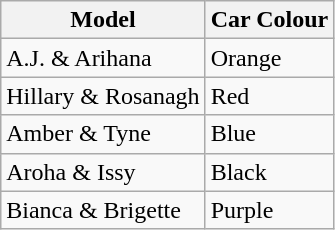<table class="wikitable">
<tr>
<th>Model</th>
<th>Car Colour</th>
</tr>
<tr>
<td>A.J. & Arihana</td>
<td>Orange</td>
</tr>
<tr>
<td>Hillary & Rosanagh</td>
<td>Red</td>
</tr>
<tr>
<td>Amber & Tyne</td>
<td>Blue</td>
</tr>
<tr>
<td>Aroha & Issy</td>
<td>Black</td>
</tr>
<tr>
<td>Bianca & Brigette</td>
<td>Purple</td>
</tr>
</table>
